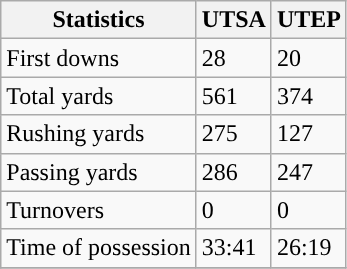<table class="wikitable">
<tr>
<th>Statistics</th>
<th>UTSA</th>
<th>UTEP</th>
</tr>
<tr>
<td>First downs</td>
<td>28</td>
<td>20</td>
</tr>
<tr>
<td>Total yards</td>
<td>561</td>
<td>374</td>
</tr>
<tr>
<td>Rushing yards</td>
<td>275</td>
<td>127</td>
</tr>
<tr>
<td>Passing yards</td>
<td>286</td>
<td>247</td>
</tr>
<tr>
<td>Turnovers</td>
<td>0</td>
<td>0</td>
</tr>
<tr>
<td>Time of possession</td>
<td>33:41</td>
<td>26:19</td>
</tr>
<tr>
</tr>
</table>
